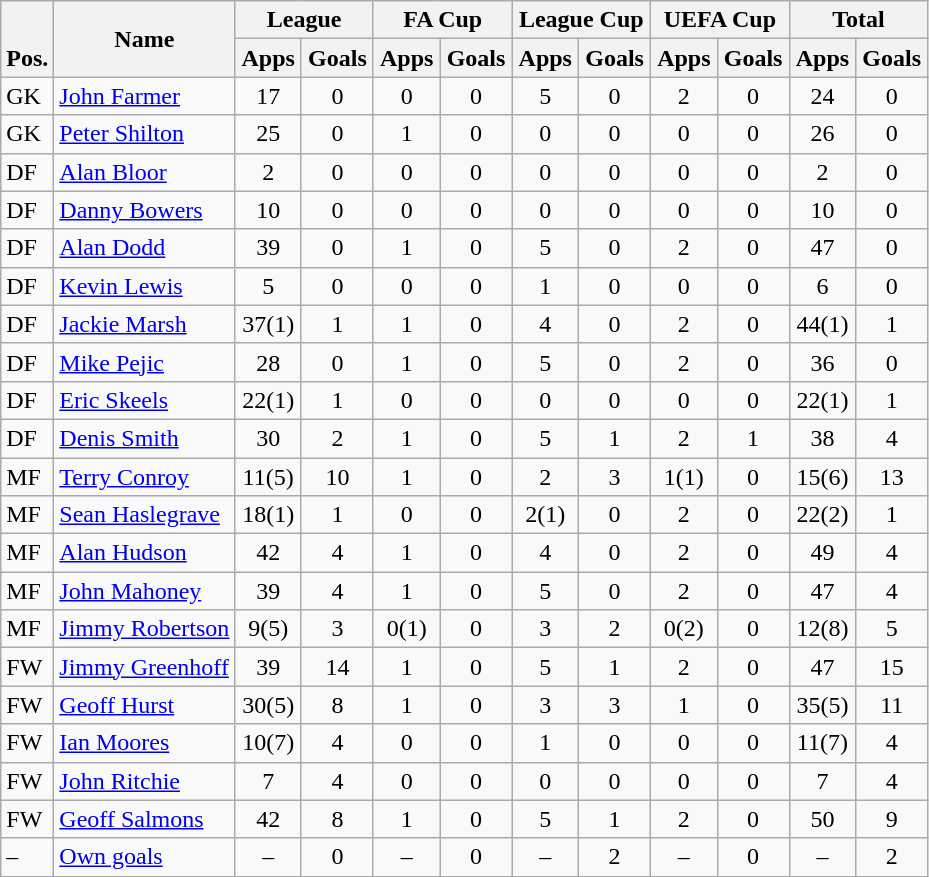<table class="wikitable" style="text-align:center">
<tr>
<th rowspan="2" valign="bottom">Pos.</th>
<th rowspan="2">Name</th>
<th colspan="2" width="85">League</th>
<th colspan="2" width="85">FA Cup</th>
<th colspan="2" width="85">League Cup</th>
<th colspan="2" width="85">UEFA Cup</th>
<th colspan="2" width="85">Total</th>
</tr>
<tr>
<th>Apps</th>
<th>Goals</th>
<th>Apps</th>
<th>Goals</th>
<th>Apps</th>
<th>Goals</th>
<th>Apps</th>
<th>Goals</th>
<th>Apps</th>
<th>Goals</th>
</tr>
<tr>
<td align="left">GK</td>
<td align="left"> <a href='#'>John Farmer</a></td>
<td>17</td>
<td>0</td>
<td>0</td>
<td>0</td>
<td>5</td>
<td>0</td>
<td>2</td>
<td>0</td>
<td>24</td>
<td>0</td>
</tr>
<tr>
<td align="left">GK</td>
<td align="left"> <a href='#'>Peter Shilton</a></td>
<td>25</td>
<td>0</td>
<td>1</td>
<td>0</td>
<td>0</td>
<td>0</td>
<td>0</td>
<td>0</td>
<td>26</td>
<td>0</td>
</tr>
<tr>
<td align="left">DF</td>
<td align="left"> <a href='#'>Alan Bloor</a></td>
<td>2</td>
<td>0</td>
<td>0</td>
<td>0</td>
<td>0</td>
<td>0</td>
<td>0</td>
<td>0</td>
<td>2</td>
<td>0</td>
</tr>
<tr>
<td align="left">DF</td>
<td align="left"> <a href='#'>Danny Bowers</a></td>
<td>10</td>
<td>0</td>
<td>0</td>
<td>0</td>
<td>0</td>
<td>0</td>
<td>0</td>
<td>0</td>
<td>10</td>
<td>0</td>
</tr>
<tr>
<td align="left">DF</td>
<td align="left"> <a href='#'>Alan Dodd</a></td>
<td>39</td>
<td>0</td>
<td>1</td>
<td>0</td>
<td>5</td>
<td>0</td>
<td>2</td>
<td>0</td>
<td>47</td>
<td>0</td>
</tr>
<tr>
<td align="left">DF</td>
<td align="left"> <a href='#'>Kevin Lewis</a></td>
<td>5</td>
<td>0</td>
<td>0</td>
<td>0</td>
<td>1</td>
<td>0</td>
<td>0</td>
<td>0</td>
<td>6</td>
<td>0</td>
</tr>
<tr>
<td align="left">DF</td>
<td align="left"> <a href='#'>Jackie Marsh</a></td>
<td>37(1)</td>
<td>1</td>
<td>1</td>
<td>0</td>
<td>4</td>
<td>0</td>
<td>2</td>
<td>0</td>
<td>44(1)</td>
<td>1</td>
</tr>
<tr>
<td align="left">DF</td>
<td align="left"> <a href='#'>Mike Pejic</a></td>
<td>28</td>
<td>0</td>
<td>1</td>
<td>0</td>
<td>5</td>
<td>0</td>
<td>2</td>
<td>0</td>
<td>36</td>
<td>0</td>
</tr>
<tr>
<td align="left">DF</td>
<td align="left"> <a href='#'>Eric Skeels</a></td>
<td>22(1)</td>
<td>1</td>
<td>0</td>
<td>0</td>
<td>0</td>
<td>0</td>
<td>0</td>
<td>0</td>
<td>22(1)</td>
<td>1</td>
</tr>
<tr>
<td align="left">DF</td>
<td align="left"> <a href='#'>Denis Smith</a></td>
<td>30</td>
<td>2</td>
<td>1</td>
<td>0</td>
<td>5</td>
<td>1</td>
<td>2</td>
<td>1</td>
<td>38</td>
<td>4</td>
</tr>
<tr>
<td align="left">MF</td>
<td align="left"> <a href='#'>Terry Conroy</a></td>
<td>11(5)</td>
<td>10</td>
<td>1</td>
<td>0</td>
<td>2</td>
<td>3</td>
<td>1(1)</td>
<td>0</td>
<td>15(6)</td>
<td>13</td>
</tr>
<tr>
<td align="left">MF</td>
<td align="left"> <a href='#'>Sean Haslegrave</a></td>
<td>18(1)</td>
<td>1</td>
<td>0</td>
<td>0</td>
<td>2(1)</td>
<td>0</td>
<td>2</td>
<td>0</td>
<td>22(2)</td>
<td>1</td>
</tr>
<tr>
<td align="left">MF</td>
<td align="left"> <a href='#'>Alan Hudson</a></td>
<td>42</td>
<td>4</td>
<td>1</td>
<td>0</td>
<td>4</td>
<td>0</td>
<td>2</td>
<td>0</td>
<td>49</td>
<td>4</td>
</tr>
<tr>
<td align="left">MF</td>
<td align="left"> <a href='#'>John Mahoney</a></td>
<td>39</td>
<td>4</td>
<td>1</td>
<td>0</td>
<td>5</td>
<td>0</td>
<td>2</td>
<td>0</td>
<td>47</td>
<td>4</td>
</tr>
<tr>
<td align="left">MF</td>
<td align="left"> <a href='#'>Jimmy Robertson</a></td>
<td>9(5)</td>
<td>3</td>
<td>0(1)</td>
<td>0</td>
<td>3</td>
<td>2</td>
<td>0(2)</td>
<td>0</td>
<td>12(8)</td>
<td>5</td>
</tr>
<tr>
<td align="left">FW</td>
<td align="left"> <a href='#'>Jimmy Greenhoff</a></td>
<td>39</td>
<td>14</td>
<td>1</td>
<td>0</td>
<td>5</td>
<td>1</td>
<td>2</td>
<td>0</td>
<td>47</td>
<td>15</td>
</tr>
<tr>
<td align="left">FW</td>
<td align="left"> <a href='#'>Geoff Hurst</a></td>
<td>30(5)</td>
<td>8</td>
<td>1</td>
<td>0</td>
<td>3</td>
<td>3</td>
<td>1</td>
<td>0</td>
<td>35(5)</td>
<td>11</td>
</tr>
<tr>
<td align="left">FW</td>
<td align="left"> <a href='#'>Ian Moores</a></td>
<td>10(7)</td>
<td>4</td>
<td>0</td>
<td>0</td>
<td>1</td>
<td>0</td>
<td>0</td>
<td>0</td>
<td>11(7)</td>
<td>4</td>
</tr>
<tr>
<td align="left">FW</td>
<td align="left"> <a href='#'>John Ritchie</a></td>
<td>7</td>
<td>4</td>
<td>0</td>
<td>0</td>
<td>0</td>
<td>0</td>
<td>0</td>
<td>0</td>
<td>7</td>
<td>4</td>
</tr>
<tr>
<td align="left">FW</td>
<td align="left"> <a href='#'>Geoff Salmons</a></td>
<td>42</td>
<td>8</td>
<td>1</td>
<td>0</td>
<td>5</td>
<td>1</td>
<td>2</td>
<td>0</td>
<td>50</td>
<td>9</td>
</tr>
<tr>
<td align="left">–</td>
<td align="left"><a href='#'>Own goals</a></td>
<td>–</td>
<td>0</td>
<td>–</td>
<td>0</td>
<td>–</td>
<td>2</td>
<td>–</td>
<td>0</td>
<td>–</td>
<td>2</td>
</tr>
</table>
